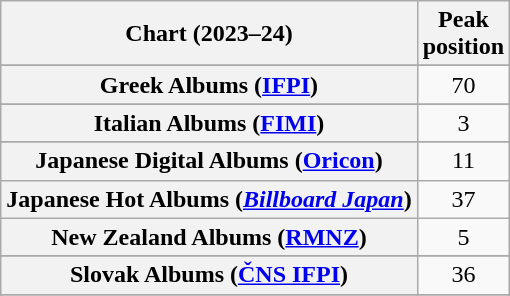<table class="wikitable sortable plainrowheaders" style="text-align:center">
<tr>
<th scope="col">Chart (2023–24)</th>
<th scope="col">Peak<br>position</th>
</tr>
<tr>
</tr>
<tr>
</tr>
<tr>
</tr>
<tr>
</tr>
<tr>
</tr>
<tr>
</tr>
<tr>
</tr>
<tr>
</tr>
<tr>
</tr>
<tr>
</tr>
<tr>
<th scope="row">Greek Albums (<a href='#'>IFPI</a>)</th>
<td>70</td>
</tr>
<tr>
</tr>
<tr>
</tr>
<tr>
<th scope="row">Italian Albums (<a href='#'>FIMI</a>)</th>
<td>3</td>
</tr>
<tr>
</tr>
<tr>
<th scope="row">Japanese Digital Albums (<a href='#'>Oricon</a>)</th>
<td>11</td>
</tr>
<tr>
<th scope="row">Japanese Hot Albums (<em><a href='#'>Billboard Japan</a></em>)</th>
<td>37</td>
</tr>
<tr>
<th scope="row">New Zealand Albums (<a href='#'>RMNZ</a>)</th>
<td>5</td>
</tr>
<tr>
</tr>
<tr>
</tr>
<tr>
</tr>
<tr>
</tr>
<tr>
<th scope="row">Slovak Albums (<a href='#'>ČNS IFPI</a>)</th>
<td>36</td>
</tr>
<tr>
</tr>
<tr>
</tr>
<tr>
</tr>
<tr>
</tr>
<tr>
</tr>
<tr>
</tr>
<tr>
</tr>
<tr>
</tr>
<tr>
</tr>
<tr>
</tr>
<tr>
</tr>
<tr>
</tr>
</table>
